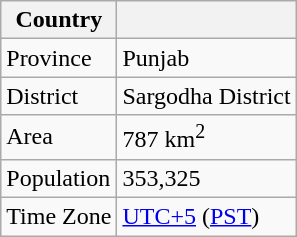<table class="wikitable">
<tr>
<th>Country</th>
<th></th>
</tr>
<tr>
<td>Province</td>
<td>Punjab</td>
</tr>
<tr>
<td>District</td>
<td>Sargodha District</td>
</tr>
<tr>
<td>Area</td>
<td>787 km<sup>2</sup></td>
</tr>
<tr>
<td>Population</td>
<td>353,325</td>
</tr>
<tr>
<td>Time Zone</td>
<td><a href='#'>UTC+5</a> (<a href='#'>PST</a>)</td>
</tr>
</table>
